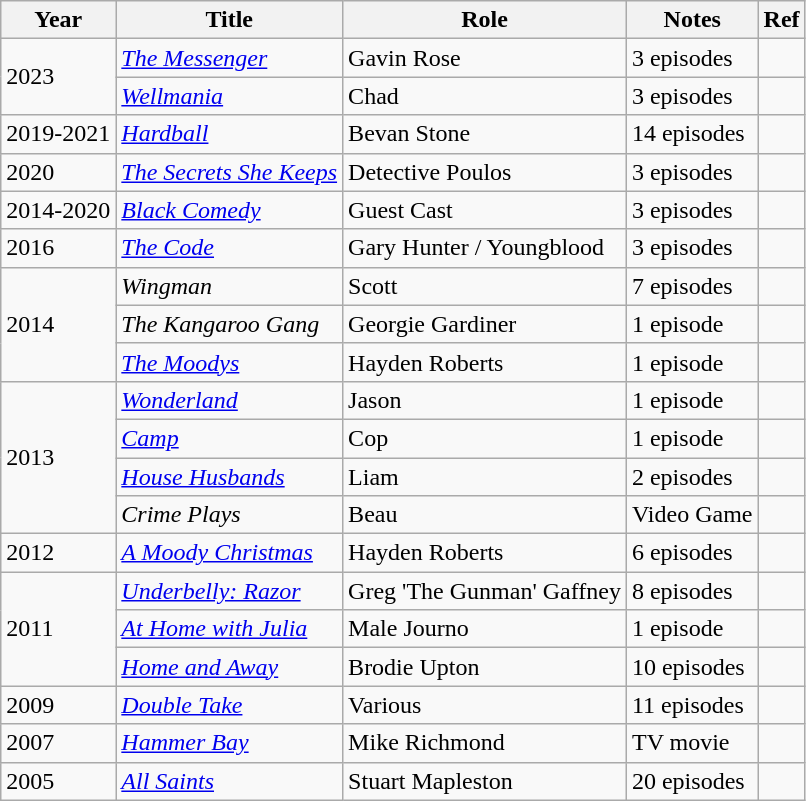<table class="wikitable sortable">
<tr>
<th>Year</th>
<th>Title</th>
<th>Role</th>
<th>Notes</th>
<th>Ref</th>
</tr>
<tr>
<td rowspan="2">2023</td>
<td><em><a href='#'>The Messenger</a></em></td>
<td>Gavin Rose</td>
<td>3 episodes</td>
<td></td>
</tr>
<tr>
<td><em><a href='#'>Wellmania</a></em></td>
<td>Chad</td>
<td>3 episodes</td>
<td></td>
</tr>
<tr>
<td>2019-2021</td>
<td><em><a href='#'>Hardball</a></em></td>
<td>Bevan Stone</td>
<td>14 episodes</td>
<td></td>
</tr>
<tr>
<td>2020</td>
<td><em><a href='#'>The Secrets She Keeps</a></em></td>
<td>Detective Poulos</td>
<td>3 episodes</td>
<td></td>
</tr>
<tr>
<td>2014-2020</td>
<td><em><a href='#'>Black Comedy</a></em></td>
<td>Guest Cast</td>
<td>3 episodes</td>
<td></td>
</tr>
<tr>
<td>2016</td>
<td><em><a href='#'>The Code</a></em></td>
<td>Gary Hunter / Youngblood</td>
<td>3 episodes</td>
<td></td>
</tr>
<tr>
<td rowspan="3">2014</td>
<td><em>Wingman</em></td>
<td>Scott</td>
<td>7 episodes</td>
<td></td>
</tr>
<tr>
<td><em>The Kangaroo Gang</em></td>
<td>Georgie Gardiner</td>
<td>1 episode</td>
<td></td>
</tr>
<tr>
<td><em><a href='#'>The Moodys</a></em></td>
<td>Hayden Roberts</td>
<td>1 episode</td>
<td></td>
</tr>
<tr>
<td rowspan="4">2013</td>
<td><em><a href='#'>Wonderland</a></em></td>
<td>Jason</td>
<td>1 episode</td>
<td></td>
</tr>
<tr>
<td><em><a href='#'>Camp</a></em></td>
<td>Cop</td>
<td>1 episode</td>
<td></td>
</tr>
<tr>
<td><em><a href='#'>House Husbands</a></em></td>
<td>Liam</td>
<td>2 episodes</td>
<td></td>
</tr>
<tr>
<td><em>Crime Plays</em></td>
<td>Beau</td>
<td>Video Game</td>
<td></td>
</tr>
<tr>
<td>2012</td>
<td><em><a href='#'>A Moody Christmas</a></em></td>
<td>Hayden Roberts</td>
<td>6 episodes</td>
<td></td>
</tr>
<tr>
<td rowspan="3">2011</td>
<td><em><a href='#'>Underbelly: Razor</a></em></td>
<td>Greg 'The Gunman' Gaffney</td>
<td>8 episodes</td>
<td></td>
</tr>
<tr>
<td><em><a href='#'>At Home with Julia</a></em></td>
<td>Male Journo</td>
<td>1 episode</td>
<td></td>
</tr>
<tr>
<td><em><a href='#'>Home and Away</a></em></td>
<td>Brodie Upton</td>
<td>10 episodes</td>
<td></td>
</tr>
<tr>
<td>2009</td>
<td><em><a href='#'>Double Take</a></em></td>
<td>Various</td>
<td>11 episodes</td>
<td></td>
</tr>
<tr>
<td>2007</td>
<td><em><a href='#'>Hammer Bay</a></em></td>
<td>Mike Richmond</td>
<td>TV movie</td>
<td></td>
</tr>
<tr>
<td>2005</td>
<td><em><a href='#'>All Saints</a></em></td>
<td>Stuart Mapleston</td>
<td>20 episodes</td>
<td></td>
</tr>
</table>
